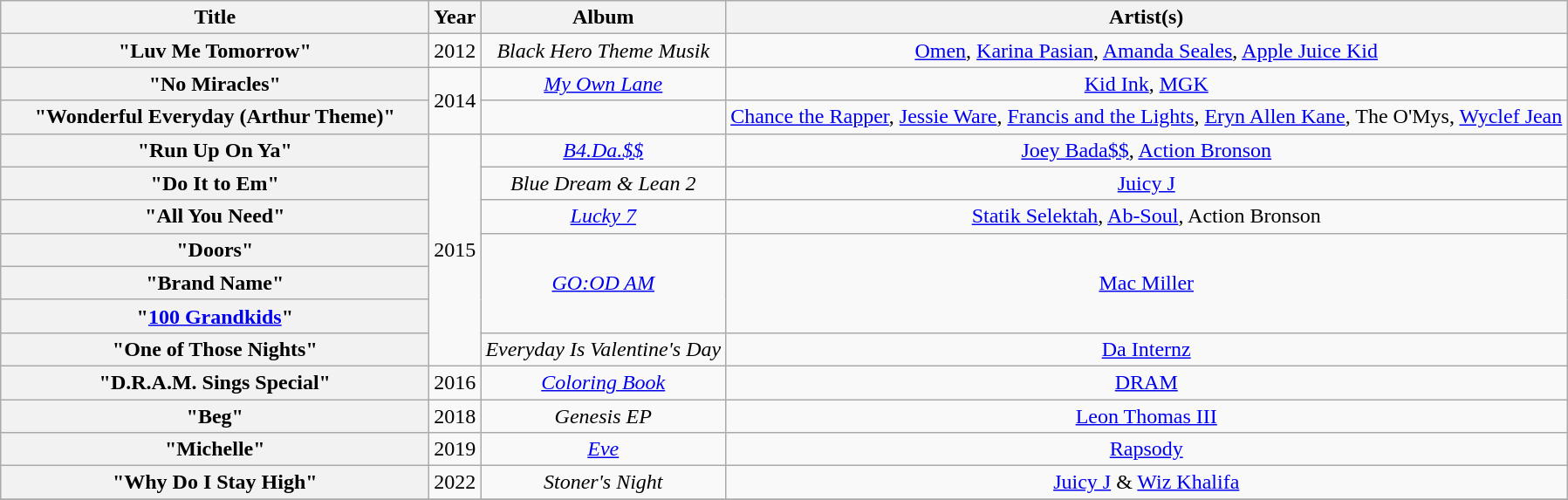<table class="wikitable plainrowheaders" style="text-align:center;">
<tr>
<th scope="col" style="width:20em;">Title</th>
<th scope="col">Year</th>
<th scope="col">Album</th>
<th scope="col">Artist(s)</th>
</tr>
<tr>
<th scope="row">"Luv Me Tomorrow"</th>
<td>2012</td>
<td><em>Black Hero Theme Musik</em></td>
<td><a href='#'>Omen</a>, <a href='#'>Karina Pasian</a>, <a href='#'>Amanda Seales</a>, <a href='#'>Apple Juice Kid</a></td>
</tr>
<tr>
<th scope="row">"No Miracles"</th>
<td rowspan="2">2014</td>
<td><em><a href='#'>My Own Lane</a></em></td>
<td><a href='#'>Kid Ink</a>, <a href='#'>MGK</a></td>
</tr>
<tr>
<th scope="row">"Wonderful Everyday (Arthur Theme)"</th>
<td></td>
<td><a href='#'>Chance the Rapper</a>, <a href='#'>Jessie Ware</a>, <a href='#'>Francis and the Lights</a>, <a href='#'>Eryn Allen Kane</a>, The O'Mys, <a href='#'>Wyclef Jean</a></td>
</tr>
<tr>
<th scope="row">"Run Up On Ya"</th>
<td rowspan="7">2015</td>
<td><em><a href='#'>B4.Da.$$</a></em></td>
<td><a href='#'>Joey Bada$$</a>, <a href='#'>Action Bronson</a></td>
</tr>
<tr>
<th scope="row">"Do It to Em"</th>
<td><em>Blue Dream & Lean 2</em></td>
<td><a href='#'>Juicy J</a></td>
</tr>
<tr>
<th scope="row">"All You Need"</th>
<td><em><a href='#'>Lucky 7</a></em></td>
<td><a href='#'>Statik Selektah</a>, <a href='#'>Ab-Soul</a>, Action Bronson</td>
</tr>
<tr>
<th scope="row">"Doors"</th>
<td rowspan="3"><em><a href='#'>GO:OD AM</a></em></td>
<td rowspan="3"><a href='#'>Mac Miller</a></td>
</tr>
<tr>
<th scope="row">"Brand Name"</th>
</tr>
<tr>
<th scope="row">"<a href='#'>100 Grandkids</a>"</th>
</tr>
<tr>
<th scope="row">"One of Those Nights"</th>
<td><em>Everyday Is Valentine's Day</em></td>
<td><a href='#'>Da Internz</a></td>
</tr>
<tr>
<th scope="row">"D.R.A.M. Sings Special"</th>
<td>2016</td>
<td><em><a href='#'>Coloring Book</a></em></td>
<td><a href='#'>DRAM</a></td>
</tr>
<tr>
<th scope="row">"Beg"</th>
<td>2018</td>
<td><em>Genesis EP</em></td>
<td><a href='#'>Leon Thomas III</a></td>
</tr>
<tr>
<th scope="row">"Michelle"</th>
<td>2019</td>
<td><em><a href='#'>Eve</a></em></td>
<td><a href='#'>Rapsody</a></td>
</tr>
<tr>
<th scope="row">"Why Do I Stay High"</th>
<td>2022</td>
<td><em>Stoner's Night</em></td>
<td><a href='#'>Juicy J</a> & <a href='#'>Wiz Khalifa</a></td>
</tr>
<tr>
</tr>
</table>
